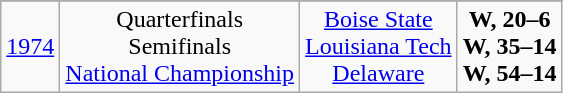<table class="wikitable">
<tr>
</tr>
<tr align="center">
<td><a href='#'>1974</a></td>
<td>Quarterfinals<br>Semifinals<br><a href='#'>National Championship</a></td>
<td><a href='#'>Boise State</a><br><a href='#'>Louisiana Tech</a><br><a href='#'>Delaware</a></td>
<td><strong>W, 20–6</strong><br><strong>W, 35–14</strong><br><strong>W, 54–14</strong></td>
</tr>
</table>
